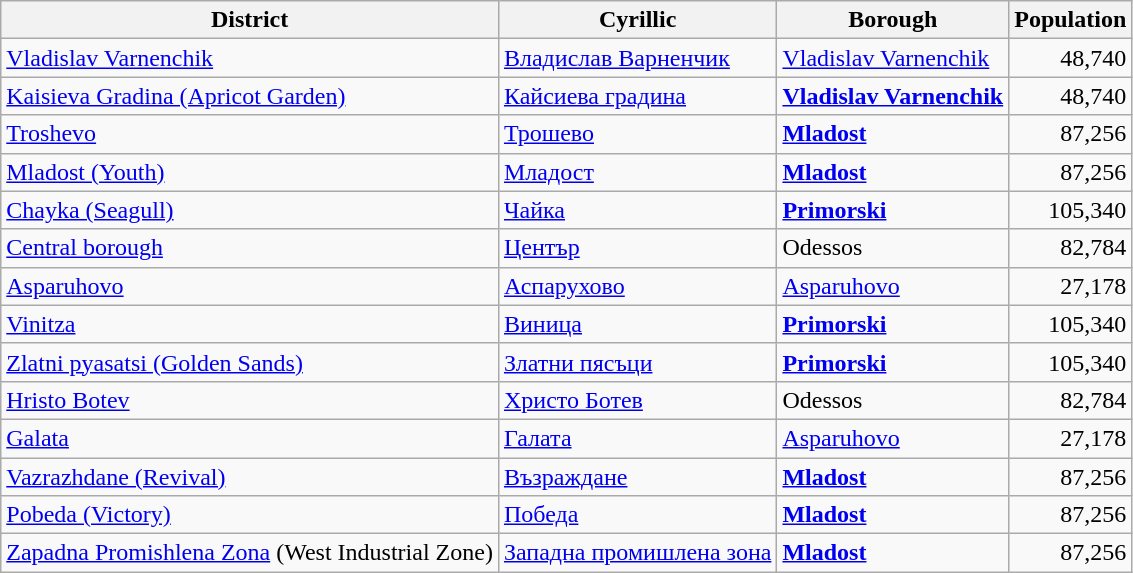<table class="wikitable sortable">
<tr>
<th>District</th>
<th>Cyrillic</th>
<th>Borough</th>
<th>Population</th>
</tr>
<tr>
<td><a href='#'>Vladislav Varnenchik</a></td>
<td><a href='#'>Владислав Варненчик</a></td>
<td><a href='#'>Vladislav Varnenchik</a></td>
<td style="text-align:right;">48,740</td>
</tr>
<tr>
<td><a href='#'>Kaisieva Gradina (Apricot Garden)</a></td>
<td><a href='#'>Кайсиева градина</a></td>
<td><strong><a href='#'>Vladislav Varnenchik</a></strong></td>
<td style="text-align:right;">48,740</td>
</tr>
<tr>
<td><a href='#'>Troshevo</a></td>
<td><a href='#'>Трошево</a></td>
<td><strong><a href='#'>Mladost</a></strong></td>
<td style="text-align:right;">87,256</td>
</tr>
<tr>
<td><a href='#'>Mladost (Youth)</a></td>
<td><a href='#'>Младост</a></td>
<td><strong><a href='#'>Mladost</a></strong></td>
<td style="text-align:right;">87,256</td>
</tr>
<tr>
<td><a href='#'>Chayka (Seagull)</a></td>
<td><a href='#'>Чайка</a></td>
<td><strong><a href='#'>Primorski</a></strong></td>
<td style="text-align:right;">105,340</td>
</tr>
<tr>
<td><a href='#'>Central borough</a></td>
<td><a href='#'>Център</a></td>
<td>Odessos</td>
<td style="text-align:right;">82,784</td>
</tr>
<tr>
<td><a href='#'>Asparuhovo</a></td>
<td><a href='#'>Аспарухово</a></td>
<td><a href='#'>Asparuhovo</a></td>
<td style="text-align:right;">27,178</td>
</tr>
<tr>
<td><a href='#'>Vinitza</a></td>
<td><a href='#'>Виница</a></td>
<td><strong><a href='#'>Primorski</a></strong></td>
<td style="text-align:right;">105,340</td>
</tr>
<tr>
<td><a href='#'>Zlatni pyasatsi (Golden Sands)</a></td>
<td><a href='#'>Златни пясъци</a></td>
<td><strong><a href='#'>Primorski</a></strong></td>
<td style="text-align:right;">105,340</td>
</tr>
<tr>
<td><a href='#'>Hristo Botev</a></td>
<td><a href='#'>Христо Ботев</a></td>
<td>Odessos</td>
<td style="text-align:right;">82,784</td>
</tr>
<tr>
<td><a href='#'>Galata</a></td>
<td><a href='#'>Галата</a></td>
<td><a href='#'>Asparuhovo</a></td>
<td style="text-align:right;">27,178</td>
</tr>
<tr>
<td><a href='#'>Vazrazhdane (Revival)</a></td>
<td><a href='#'>Възраждане</a></td>
<td><strong><a href='#'>Mladost</a></strong></td>
<td style="text-align:right;">87,256</td>
</tr>
<tr>
<td><a href='#'>Pobeda (Victory)</a></td>
<td><a href='#'>Победа</a></td>
<td><strong><a href='#'>Mladost</a></strong></td>
<td style="text-align:right;">87,256</td>
</tr>
<tr>
<td><a href='#'>Zapadna Promishlena Zona</a> (West Industrial Zone)</td>
<td><a href='#'>Западна промишлена зона</a></td>
<td><strong><a href='#'>Mladost</a></strong></td>
<td style="text-align:right;">87,256</td>
</tr>
</table>
